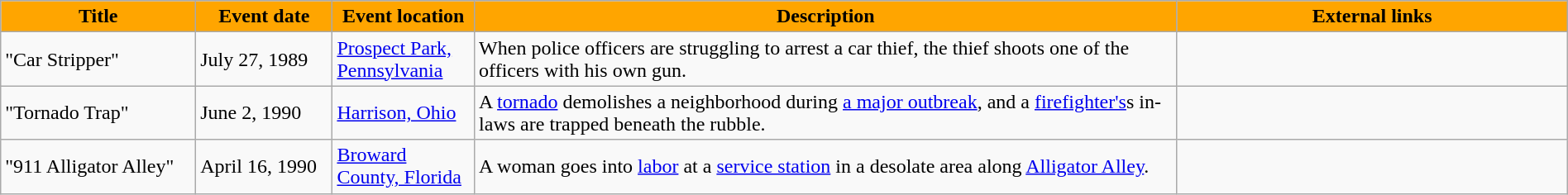<table class="wikitable" style="width: 100%;">
<tr>
<th style="background: #FFA500; color: #000000; width: 10%;">Title</th>
<th style="background: #FFA500; color: #000000; width: 7%;">Event date</th>
<th style="background: #FFA500; color: #000000; width: 7%;">Event location</th>
<th style="background: #FFA500; color: #000000; width: 36%;">Description</th>
<th style="background: #FFA500; color: #000000; width: 20%;">External links</th>
</tr>
<tr>
<td>"Car Stripper"</td>
<td>July 27, 1989</td>
<td><a href='#'>Prospect Park, Pennsylvania</a></td>
<td>When police officers are struggling to arrest a car thief, the thief shoots one of the officers with his own gun.</td>
<td></td>
</tr>
<tr>
<td>"Tornado Trap"</td>
<td>June 2, 1990</td>
<td><a href='#'>Harrison, Ohio</a></td>
<td>A <a href='#'>tornado</a> demolishes a neighborhood during <a href='#'>a major outbreak</a>, and a <a href='#'>firefighter's</a>s in-laws are trapped beneath the rubble.</td>
<td></td>
</tr>
<tr>
<td>"911 Alligator Alley"</td>
<td>April 16, 1990</td>
<td><a href='#'>Broward County, Florida</a></td>
<td>A woman goes into <a href='#'>labor</a> at a <a href='#'>service station</a> in a desolate area along <a href='#'>Alligator Alley</a>.</td>
<td></td>
</tr>
</table>
